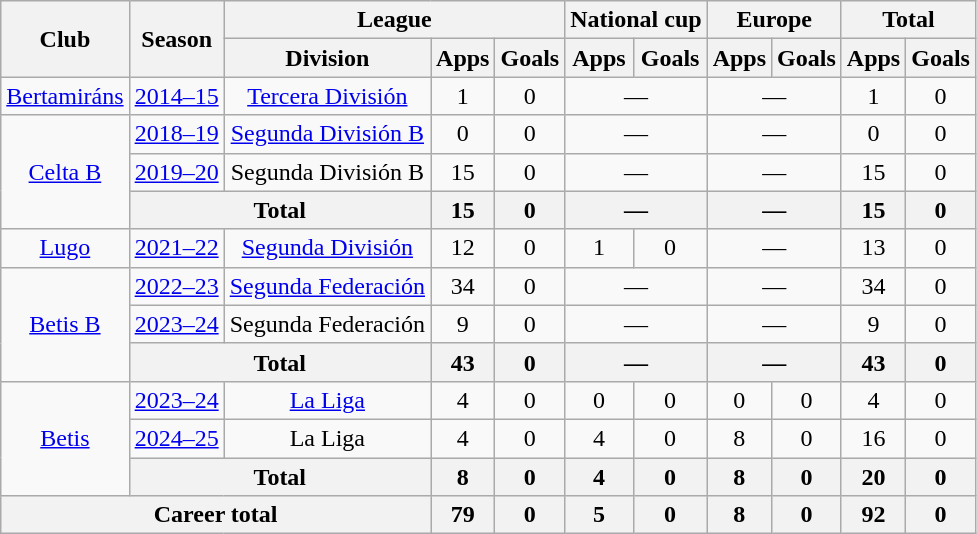<table class="wikitable" style="text-align:center">
<tr>
<th rowspan="2">Club</th>
<th rowspan="2">Season</th>
<th colspan="3">League</th>
<th colspan="2">National cup</th>
<th colspan="2">Europe</th>
<th colspan="2">Total</th>
</tr>
<tr>
<th>Division</th>
<th>Apps</th>
<th>Goals</th>
<th>Apps</th>
<th>Goals</th>
<th>Apps</th>
<th>Goals</th>
<th>Apps</th>
<th>Goals</th>
</tr>
<tr>
<td><a href='#'>Bertamiráns</a></td>
<td><a href='#'>2014–15</a></td>
<td><a href='#'>Tercera División</a></td>
<td>1</td>
<td>0</td>
<td colspan="2">—</td>
<td colspan="2">—</td>
<td>1</td>
<td>0</td>
</tr>
<tr>
<td rowspan="3"><a href='#'>Celta B</a></td>
<td><a href='#'>2018–19</a></td>
<td><a href='#'>Segunda División B</a></td>
<td>0</td>
<td>0</td>
<td colspan="2">—</td>
<td colspan="2">—</td>
<td>0</td>
<td>0</td>
</tr>
<tr>
<td><a href='#'>2019–20</a></td>
<td>Segunda División B</td>
<td>15</td>
<td>0</td>
<td colspan="2">—</td>
<td colspan="2">—</td>
<td>15</td>
<td>0</td>
</tr>
<tr>
<th colspan="2">Total</th>
<th>15</th>
<th>0</th>
<th colspan="2">—</th>
<th colspan="2">—</th>
<th>15</th>
<th>0</th>
</tr>
<tr>
<td><a href='#'>Lugo</a></td>
<td><a href='#'>2021–22</a></td>
<td><a href='#'>Segunda División</a></td>
<td>12</td>
<td>0</td>
<td>1</td>
<td>0</td>
<td colspan="2">—</td>
<td>13</td>
<td>0</td>
</tr>
<tr>
<td rowspan="3"><a href='#'>Betis B</a></td>
<td><a href='#'>2022–23</a></td>
<td><a href='#'>Segunda Federación</a></td>
<td>34</td>
<td>0</td>
<td colspan="2">—</td>
<td colspan="2">—</td>
<td>34</td>
<td>0</td>
</tr>
<tr>
<td><a href='#'>2023–24</a></td>
<td>Segunda Federación</td>
<td>9</td>
<td>0</td>
<td colspan="2">—</td>
<td colspan="2">—</td>
<td>9</td>
<td>0</td>
</tr>
<tr>
<th colspan="2">Total</th>
<th>43</th>
<th>0</th>
<th colspan="2">—</th>
<th colspan="2">—</th>
<th>43</th>
<th>0</th>
</tr>
<tr>
<td rowspan="3"><a href='#'>Betis</a></td>
<td><a href='#'>2023–24</a></td>
<td><a href='#'>La Liga</a></td>
<td>4</td>
<td>0</td>
<td>0</td>
<td>0</td>
<td>0</td>
<td>0</td>
<td>4</td>
<td>0</td>
</tr>
<tr>
<td><a href='#'>2024–25</a></td>
<td>La Liga</td>
<td>4</td>
<td>0</td>
<td>4</td>
<td>0</td>
<td>8</td>
<td>0</td>
<td>16</td>
<td>0</td>
</tr>
<tr>
<th colspan="2">Total</th>
<th>8</th>
<th>0</th>
<th>4</th>
<th>0</th>
<th>8</th>
<th>0</th>
<th>20</th>
<th>0</th>
</tr>
<tr>
<th colspan="3">Career total</th>
<th>79</th>
<th>0</th>
<th>5</th>
<th>0</th>
<th>8</th>
<th>0</th>
<th>92</th>
<th>0</th>
</tr>
</table>
